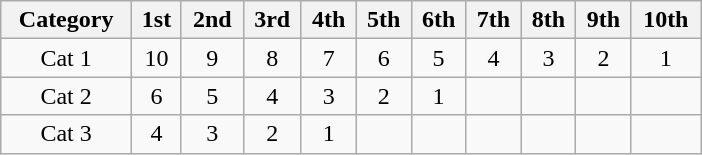<table class="wikitable" style="text-align:center;" width="37%">
<tr>
<th>Category</th>
<th>1st</th>
<th>2nd</th>
<th>3rd</th>
<th>4th</th>
<th>5th</th>
<th>6th</th>
<th>7th</th>
<th>8th</th>
<th>9th</th>
<th>10th</th>
</tr>
<tr>
<td>Cat 1</td>
<td>10</td>
<td>9</td>
<td>8</td>
<td>7</td>
<td>6</td>
<td>5</td>
<td>4</td>
<td>3</td>
<td>2</td>
<td>1</td>
</tr>
<tr>
<td>Cat 2</td>
<td>6</td>
<td>5</td>
<td>4</td>
<td>3</td>
<td>2</td>
<td>1</td>
<td></td>
<td></td>
<td></td>
<td></td>
</tr>
<tr>
<td>Cat 3</td>
<td>4</td>
<td>3</td>
<td>2</td>
<td>1</td>
<td></td>
<td></td>
<td></td>
<td></td>
<td></td>
<td></td>
</tr>
</table>
